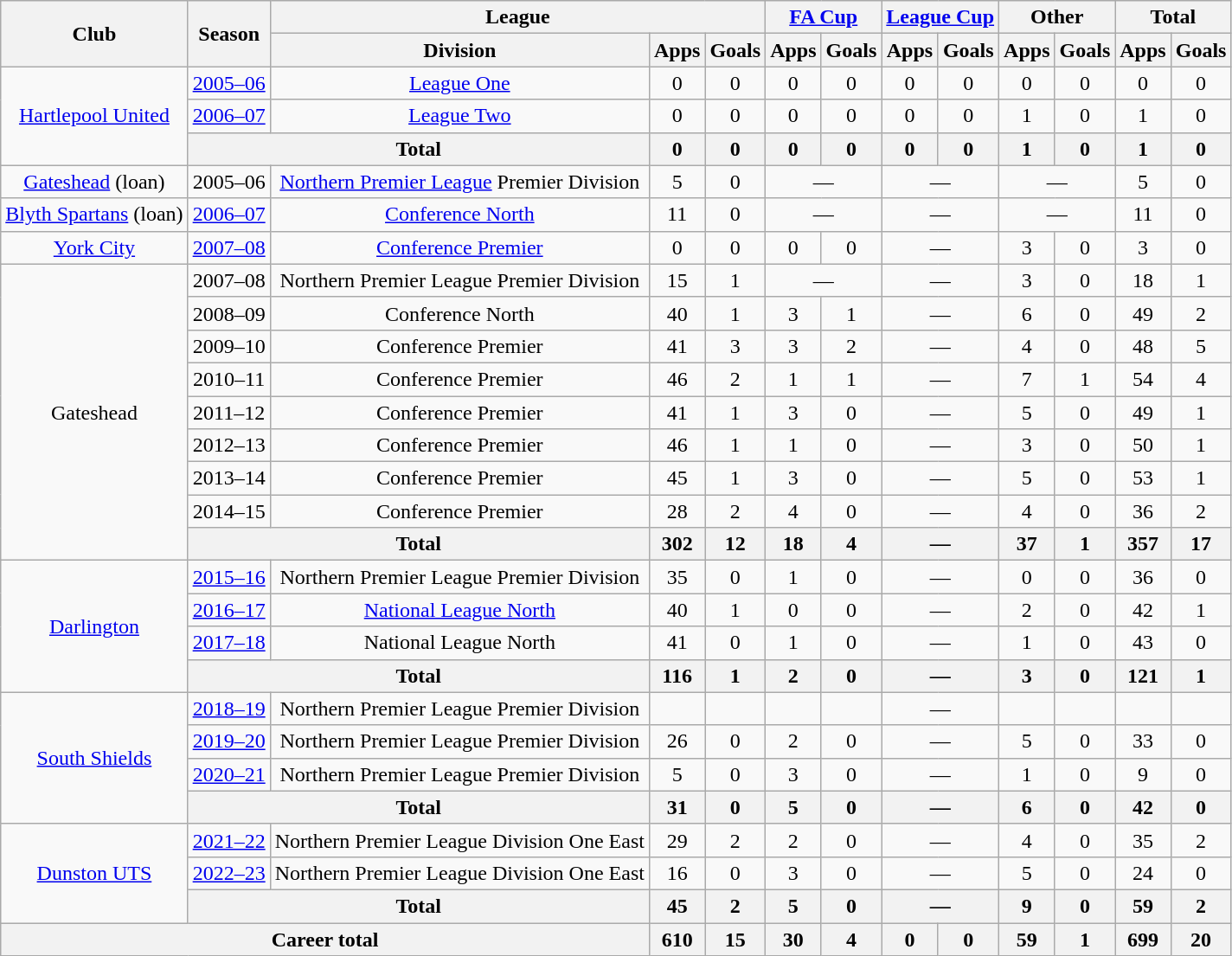<table class=wikitable style="text-align: center;">
<tr>
<th rowspan=2>Club</th>
<th rowspan=2>Season</th>
<th colspan=3>League</th>
<th colspan=2><a href='#'>FA Cup</a></th>
<th colspan=2><a href='#'>League Cup</a></th>
<th colspan=2>Other</th>
<th colspan=2>Total</th>
</tr>
<tr>
<th>Division</th>
<th>Apps</th>
<th>Goals</th>
<th>Apps</th>
<th>Goals</th>
<th>Apps</th>
<th>Goals</th>
<th>Apps</th>
<th>Goals</th>
<th>Apps</th>
<th>Goals</th>
</tr>
<tr>
<td rowspan=3><a href='#'>Hartlepool United</a></td>
<td><a href='#'>2005–06</a></td>
<td><a href='#'>League One</a></td>
<td>0</td>
<td>0</td>
<td>0</td>
<td>0</td>
<td>0</td>
<td>0</td>
<td>0</td>
<td>0</td>
<td>0</td>
<td>0</td>
</tr>
<tr>
<td><a href='#'>2006–07</a></td>
<td><a href='#'>League Two</a></td>
<td>0</td>
<td>0</td>
<td>0</td>
<td>0</td>
<td>0</td>
<td>0</td>
<td>1</td>
<td>0</td>
<td>1</td>
<td>0</td>
</tr>
<tr>
<th colspan=2>Total</th>
<th>0</th>
<th>0</th>
<th>0</th>
<th>0</th>
<th>0</th>
<th>0</th>
<th>1</th>
<th>0</th>
<th>1</th>
<th>0</th>
</tr>
<tr>
<td><a href='#'>Gateshead</a> (loan)</td>
<td>2005–06</td>
<td><a href='#'>Northern Premier League</a> Premier Division</td>
<td>5</td>
<td>0</td>
<td colspan=2>—</td>
<td colspan=2>—</td>
<td colspan=2>—</td>
<td>5</td>
<td>0</td>
</tr>
<tr>
<td><a href='#'>Blyth Spartans</a> (loan)</td>
<td><a href='#'>2006–07</a></td>
<td><a href='#'>Conference North</a></td>
<td>11</td>
<td>0</td>
<td colspan=2>—</td>
<td colspan=2>—</td>
<td colspan=2>—</td>
<td>11</td>
<td>0</td>
</tr>
<tr>
<td><a href='#'>York City</a></td>
<td><a href='#'>2007–08</a></td>
<td><a href='#'>Conference Premier</a></td>
<td>0</td>
<td>0</td>
<td>0</td>
<td>0</td>
<td colspan=2>—</td>
<td>3</td>
<td>0</td>
<td>3</td>
<td>0</td>
</tr>
<tr>
<td rowspan=9>Gateshead</td>
<td>2007–08</td>
<td>Northern Premier League Premier Division</td>
<td>15</td>
<td>1</td>
<td colspan=2>—</td>
<td colspan=2>—</td>
<td>3</td>
<td>0</td>
<td>18</td>
<td>1</td>
</tr>
<tr>
<td>2008–09</td>
<td>Conference North</td>
<td>40</td>
<td>1</td>
<td>3</td>
<td>1</td>
<td colspan=2>—</td>
<td>6</td>
<td>0</td>
<td>49</td>
<td>2</td>
</tr>
<tr>
<td>2009–10</td>
<td>Conference Premier</td>
<td>41</td>
<td>3</td>
<td>3</td>
<td>2</td>
<td colspan=2>—</td>
<td>4</td>
<td>0</td>
<td>48</td>
<td>5</td>
</tr>
<tr>
<td>2010–11</td>
<td>Conference Premier</td>
<td>46</td>
<td>2</td>
<td>1</td>
<td>1</td>
<td colspan=2>—</td>
<td>7</td>
<td>1</td>
<td>54</td>
<td>4</td>
</tr>
<tr>
<td>2011–12</td>
<td>Conference Premier</td>
<td>41</td>
<td>1</td>
<td>3</td>
<td>0</td>
<td colspan=2>—</td>
<td>5</td>
<td>0</td>
<td>49</td>
<td>1</td>
</tr>
<tr>
<td>2012–13</td>
<td>Conference Premier</td>
<td>46</td>
<td>1</td>
<td>1</td>
<td>0</td>
<td colspan=2>—</td>
<td>3</td>
<td>0</td>
<td>50</td>
<td>1</td>
</tr>
<tr>
<td>2013–14</td>
<td>Conference Premier</td>
<td>45</td>
<td>1</td>
<td>3</td>
<td>0</td>
<td colspan=2>—</td>
<td>5</td>
<td>0</td>
<td>53</td>
<td>1</td>
</tr>
<tr>
<td>2014–15</td>
<td>Conference Premier</td>
<td>28</td>
<td>2</td>
<td>4</td>
<td>0</td>
<td colspan=2>—</td>
<td>4</td>
<td>0</td>
<td>36</td>
<td>2</td>
</tr>
<tr>
<th colspan=2>Total</th>
<th>302</th>
<th>12</th>
<th>18</th>
<th>4</th>
<th colspan=2>—</th>
<th>37</th>
<th>1</th>
<th>357</th>
<th>17</th>
</tr>
<tr>
<td rowspan=4><a href='#'>Darlington</a></td>
<td><a href='#'>2015–16</a></td>
<td>Northern Premier League Premier Division</td>
<td>35</td>
<td>0</td>
<td>1</td>
<td>0</td>
<td colspan=2>—</td>
<td>0</td>
<td>0</td>
<td>36</td>
<td>0</td>
</tr>
<tr>
<td><a href='#'>2016–17</a></td>
<td><a href='#'>National League North</a></td>
<td>40</td>
<td>1</td>
<td>0</td>
<td>0</td>
<td colspan=2>—</td>
<td>2</td>
<td>0</td>
<td>42</td>
<td>1</td>
</tr>
<tr>
<td><a href='#'>2017–18</a></td>
<td>National League North</td>
<td>41</td>
<td>0</td>
<td>1</td>
<td>0</td>
<td colspan=2>—</td>
<td>1</td>
<td>0</td>
<td>43</td>
<td>0</td>
</tr>
<tr>
<th colspan=2>Total</th>
<th>116</th>
<th>1</th>
<th>2</th>
<th>0</th>
<th colspan=2>—</th>
<th>3</th>
<th>0</th>
<th>121</th>
<th>1</th>
</tr>
<tr>
<td rowspan=4><a href='#'>South Shields</a></td>
<td><a href='#'>2018–19</a></td>
<td>Northern Premier League Premier Division</td>
<td></td>
<td></td>
<td></td>
<td></td>
<td colspan=2>—</td>
<td></td>
<td></td>
<td></td>
<td></td>
</tr>
<tr>
<td><a href='#'>2019–20</a></td>
<td>Northern Premier League Premier Division</td>
<td>26</td>
<td>0</td>
<td>2</td>
<td>0</td>
<td colspan=2>—</td>
<td>5</td>
<td>0</td>
<td>33</td>
<td>0</td>
</tr>
<tr>
<td><a href='#'>2020–21</a></td>
<td>Northern Premier League Premier Division</td>
<td>5</td>
<td>0</td>
<td>3</td>
<td>0</td>
<td colspan=2>—</td>
<td>1</td>
<td>0</td>
<td>9</td>
<td>0</td>
</tr>
<tr>
<th colspan=2>Total</th>
<th>31</th>
<th>0</th>
<th>5</th>
<th>0</th>
<th colspan=2>—</th>
<th>6</th>
<th>0</th>
<th>42</th>
<th>0</th>
</tr>
<tr>
<td rowspan=3><a href='#'>Dunston UTS</a></td>
<td><a href='#'>2021–22</a></td>
<td>Northern Premier League Division One East</td>
<td>29</td>
<td>2</td>
<td>2</td>
<td>0</td>
<td colspan=2>—</td>
<td>4</td>
<td>0</td>
<td>35</td>
<td>2</td>
</tr>
<tr>
<td><a href='#'>2022–23</a></td>
<td>Northern Premier League Division One East</td>
<td>16</td>
<td>0</td>
<td>3</td>
<td>0</td>
<td colspan=2>—</td>
<td>5</td>
<td>0</td>
<td>24</td>
<td>0</td>
</tr>
<tr>
<th colspan=2>Total</th>
<th>45</th>
<th>2</th>
<th>5</th>
<th>0</th>
<th colspan=2>—</th>
<th>9</th>
<th>0</th>
<th>59</th>
<th>2</th>
</tr>
<tr>
<th colspan=3>Career total</th>
<th>610</th>
<th>15</th>
<th>30</th>
<th>4</th>
<th>0</th>
<th>0</th>
<th>59</th>
<th>1</th>
<th>699</th>
<th>20</th>
</tr>
</table>
